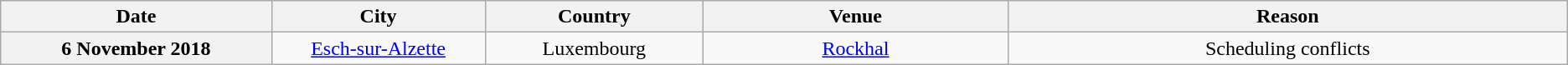<table class="wikitable plainrowheaders" style="text-align:center;">
<tr>
<th scope="col" style="width:14em;">Date</th>
<th scope="col" style="width:11em;">City</th>
<th scope="col" style="width:11em;">Country</th>
<th scope="col" style="width:16em;">Venue</th>
<th scope="col" style="width:30em;">Reason</th>
</tr>
<tr>
<th scope="row">6 November 2018</th>
<td><a href='#'>Esch-sur-Alzette</a></td>
<td>Luxembourg</td>
<td><a href='#'>Rockhal</a></td>
<td>Scheduling conflicts</td>
</tr>
</table>
